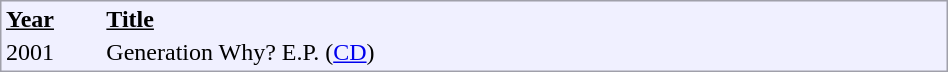<table style="border: 1px solid #a0a0aa; background-color: #f0f0ff; width: 50%; margin-left:8px;">
<tr>
<td width=5%><u><strong>Year</strong></u></td>
<td width=45%><u><strong>Title</strong></u></td>
</tr>
<tr>
<td>2001</td>
<td>Generation Why? E.P. (<a href='#'>CD</a>)</td>
</tr>
</table>
